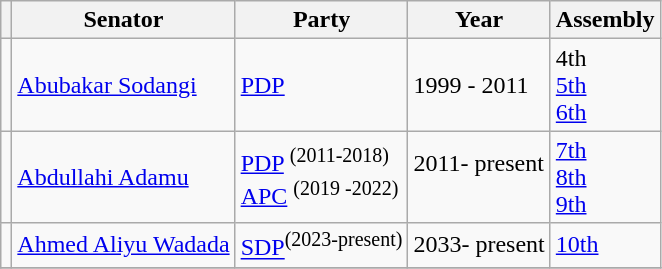<table class="wikitable">
<tr>
<th></th>
<th>Senator</th>
<th>Party</th>
<th>Year</th>
<th>Assembly</th>
</tr>
<tr>
<td></td>
<td><a href='#'>Abubakar Sodangi</a></td>
<td><a href='#'>PDP</a></td>
<td>1999 - 2011</td>
<td>4th<br><a href='#'>5th</a><br><a href='#'>6th</a></td>
</tr>
<tr>
<td></td>
<td><a href='#'>Abdullahi Adamu</a></td>
<td><a href='#'>PDP</a> <sup>(2011-2018)</sup><br><a href='#'>APC</a> <sup>(2019 -2022)</sup></td>
<td>2011- present<br><br></td>
<td><a href='#'>7th</a><br><a href='#'>8th</a><br><a href='#'>9th</a></td>
</tr>
<tr>
<td></td>
<td><a href='#'>Ahmed Aliyu Wadada</a></td>
<td><a href='#'>SDP</a><sup>(2023-present)</sup></td>
<td>2033- present</td>
<td><a href='#'>10th</a></td>
</tr>
<tr>
</tr>
</table>
